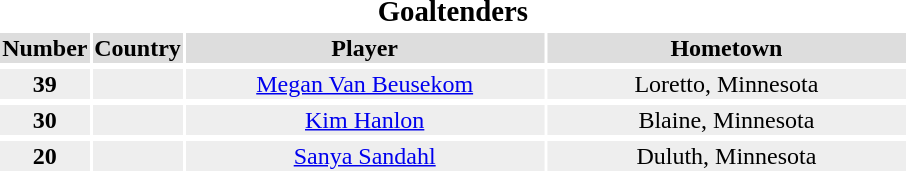<table style="text-align:center">
<tr>
<th colspan=4><big>Goaltenders</big></th>
</tr>
<tr bgcolor="#dddddd">
<th width=10%>Number</th>
<th width=10%>Country</th>
<th width=40%>Player</th>
<th width=40%>Hometown</th>
</tr>
<tr>
</tr>
<tr bgcolor="#eeeeee">
<td><strong>39</strong></td>
<td></td>
<td><a href='#'>Megan Van Beusekom</a></td>
<td>Loretto, Minnesota</td>
</tr>
<tr>
</tr>
<tr bgcolor="#eeeeee">
<td><strong>30</strong></td>
<td></td>
<td><a href='#'>Kim Hanlon</a></td>
<td>Blaine, Minnesota</td>
</tr>
<tr>
</tr>
<tr bgcolor="#eeeeee">
<td><strong>20</strong></td>
<td></td>
<td><a href='#'>Sanya Sandahl</a></td>
<td>Duluth, Minnesota</td>
</tr>
<tr>
</tr>
</table>
